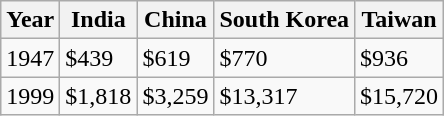<table class="wikitable" |>
<tr>
<th>Year</th>
<th>India</th>
<th>China</th>
<th>South Korea</th>
<th>Taiwan</th>
</tr>
<tr>
<td>1947</td>
<td>$439</td>
<td>$619</td>
<td>$770</td>
<td>$936</td>
</tr>
<tr>
<td>1999</td>
<td>$1,818</td>
<td>$3,259</td>
<td>$13,317</td>
<td>$15,720</td>
</tr>
</table>
